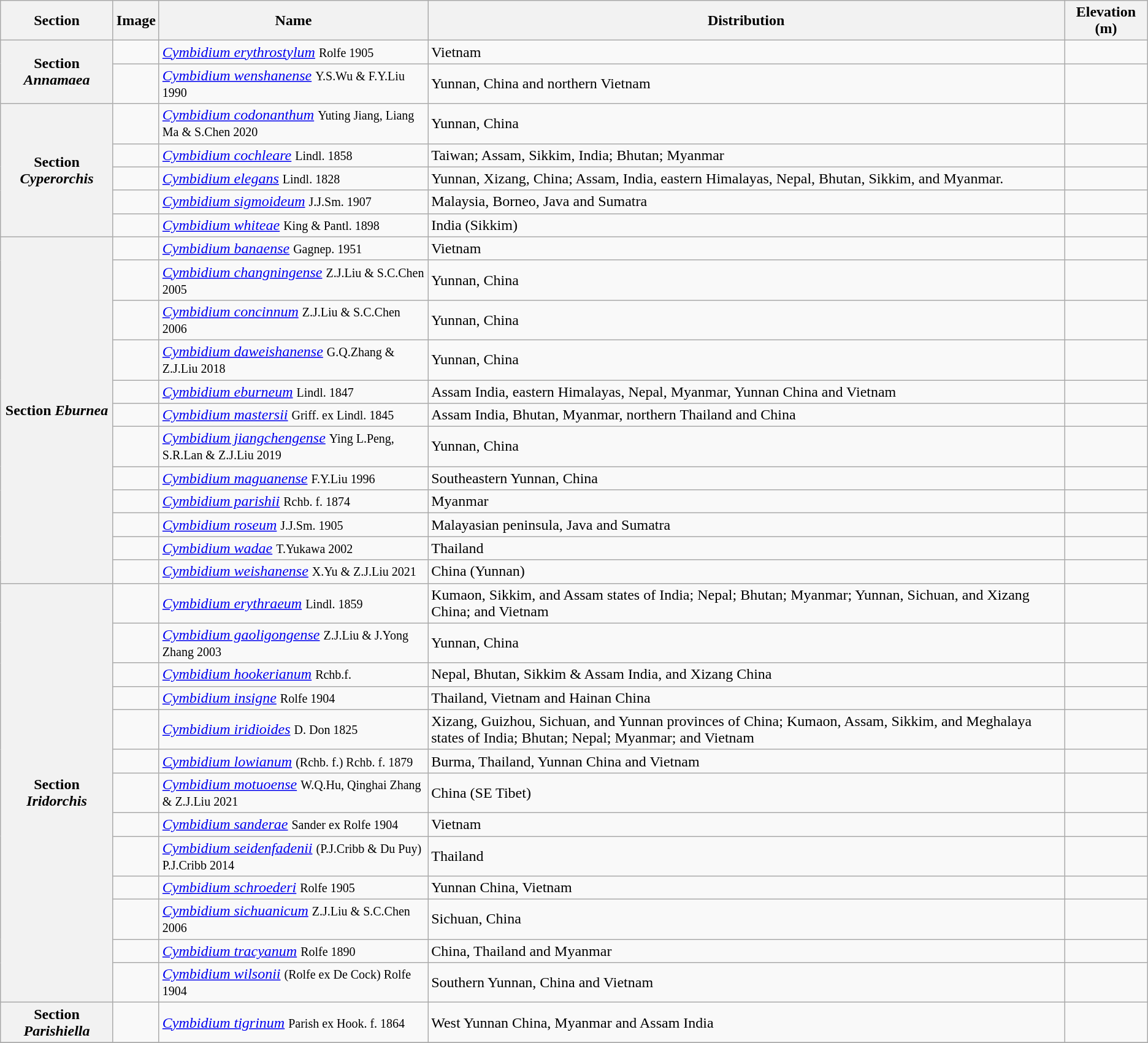<table class="wikitable collapsible">
<tr>
<th>Section</th>
<th>Image</th>
<th>Name</th>
<th>Distribution</th>
<th>Elevation (m)</th>
</tr>
<tr>
<th rowspan="2" style="text-align:center;">Section <em>Annamaea</em> </th>
<td></td>
<td><em><a href='#'>Cymbidium erythrostylum</a></em> <small>Rolfe 1905</small></td>
<td>Vietnam</td>
<td></td>
</tr>
<tr>
<td></td>
<td><em><a href='#'>Cymbidium wenshanense</a></em> <small>Y.S.Wu & F.Y.Liu 1990 </small></td>
<td>Yunnan, China and northern Vietnam</td>
<td></td>
</tr>
<tr>
<th rowspan="5" style="text-align:center;">Section <em>Cyperorchis</em> </th>
<td></td>
<td><em><a href='#'>Cymbidium codonanthum</a></em> <small>Yuting Jiang, Liang Ma & S.Chen 2020</small></td>
<td>Yunnan, China</td>
<td></td>
</tr>
<tr>
<td></td>
<td><em><a href='#'>Cymbidium cochleare</a></em> <small>Lindl. 1858</small></td>
<td>Taiwan; Assam, Sikkim, India; Bhutan; Myanmar</td>
<td></td>
</tr>
<tr>
<td></td>
<td><em><a href='#'>Cymbidium elegans</a></em> <small>Lindl. 1828 </small></td>
<td>Yunnan, Xizang, China; Assam, India, eastern Himalayas, Nepal, Bhutan, Sikkim, and Myanmar.</td>
<td></td>
</tr>
<tr>
<td></td>
<td><em><a href='#'>Cymbidium sigmoideum</a></em> <small>J.J.Sm. 1907</small></td>
<td>Malaysia, Borneo, Java and Sumatra</td>
<td></td>
</tr>
<tr>
<td></td>
<td><em><a href='#'>Cymbidium whiteae</a></em> <small>King & Pantl. 1898 </small></td>
<td>India (Sikkim)</td>
<td></td>
</tr>
<tr>
<th rowspan="12" style="text-align:center;">Section <em>Eburnea</em></th>
<td></td>
<td><em><a href='#'>Cymbidium banaense</a></em> <small>Gagnep. 1951</small></td>
<td>Vietnam</td>
<td></td>
</tr>
<tr>
<td></td>
<td><em><a href='#'>Cymbidium changningense</a></em> <small>Z.J.Liu & S.C.Chen 2005</small></td>
<td>Yunnan, China</td>
<td></td>
</tr>
<tr>
<td></td>
<td><em><a href='#'>Cymbidium concinnum</a></em> <small>Z.J.Liu & S.C.Chen 2006</small></td>
<td>Yunnan, China</td>
<td></td>
</tr>
<tr>
<td></td>
<td><em><a href='#'>Cymbidium daweishanense</a></em> <small> G.Q.Zhang & Z.J.Liu 2018</small></td>
<td>Yunnan, China</td>
<td></td>
</tr>
<tr>
<td></td>
<td><em><a href='#'>Cymbidium eburneum</a></em> <small>Lindl. 1847</small></td>
<td>Assam India, eastern Himalayas, Nepal, Myanmar, Yunnan China and Vietnam</td>
<td></td>
</tr>
<tr>
<td></td>
<td><em><a href='#'>Cymbidium mastersii</a></em> <small>Griff. ex Lindl. 1845</small></td>
<td>Assam India, Bhutan, Myanmar, northern Thailand and China</td>
<td></td>
</tr>
<tr>
<td></td>
<td><em><a href='#'>Cymbidium jiangchengense</a></em> <small>Ying L.Peng, S.R.Lan & Z.J.Liu 2019</small></td>
<td>Yunnan, China</td>
<td></td>
</tr>
<tr>
<td></td>
<td><em><a href='#'>Cymbidium maguanense</a></em> <small>F.Y.Liu 1996</small></td>
<td>Southeastern Yunnan, China</td>
<td></td>
</tr>
<tr>
<td></td>
<td><em><a href='#'>Cymbidium parishii</a></em> <small>Rchb. f. 1874 </small></td>
<td>Myanmar</td>
<td></td>
</tr>
<tr>
<td></td>
<td><em><a href='#'>Cymbidium roseum</a></em> <small>J.J.Sm. 1905</small></td>
<td>Malayasian peninsula, Java and Sumatra</td>
<td></td>
</tr>
<tr>
<td></td>
<td><em><a href='#'>Cymbidium wadae</a></em> <small>T.Yukawa 2002</small></td>
<td>Thailand</td>
<td></td>
</tr>
<tr>
<td></td>
<td><em><a href='#'>Cymbidium weishanense</a></em> <small> X.Yu & Z.J.Liu 2021</small></td>
<td>China (Yunnan)</td>
<td></td>
</tr>
<tr>
<th rowspan="13" style="text-align:center;">Section <em>Iridorchis</em> </th>
<td></td>
<td><em><a href='#'>Cymbidium erythraeum</a></em> <small>Lindl. 1859 </small></td>
<td>Kumaon, Sikkim, and Assam states of India; Nepal; Bhutan; Myanmar; Yunnan, Sichuan, and Xizang China; and Vietnam</td>
<td></td>
</tr>
<tr>
<td></td>
<td><em><a href='#'>Cymbidium gaoligongense</a></em> <small>Z.J.Liu & J.Yong Zhang 2003</small></td>
<td>Yunnan, China</td>
<td></td>
</tr>
<tr>
<td></td>
<td><em><a href='#'>Cymbidium hookerianum</a></em> <small>Rchb.f.</small></td>
<td>Nepal, Bhutan, Sikkim & Assam India, and Xizang China</td>
<td></td>
</tr>
<tr>
<td></td>
<td><em><a href='#'>Cymbidium insigne</a></em> <small>Rolfe 1904</small></td>
<td>Thailand, Vietnam and Hainan China</td>
<td></td>
</tr>
<tr>
<td></td>
<td><em><a href='#'>Cymbidium iridioides</a></em> <small>D. Don 1825 </small></td>
<td>Xizang, Guizhou, Sichuan, and Yunnan provinces of China; Kumaon, Assam, Sikkim, and Meghalaya states of India; Bhutan; Nepal; Myanmar; and Vietnam</td>
<td></td>
</tr>
<tr>
<td></td>
<td><em><a href='#'>Cymbidium lowianum</a></em> <small>(Rchb. f.) Rchb. f. 1879 </small></td>
<td>Burma, Thailand, Yunnan China and Vietnam</td>
<td></td>
</tr>
<tr>
<td></td>
<td><em><a href='#'>Cymbidium motuoense</a></em> <small>W.Q.Hu, Qinghai Zhang & Z.J.Liu 2021</small></td>
<td>China (SE Tibet)</td>
<td></td>
</tr>
<tr>
<td></td>
<td><em><a href='#'>Cymbidium sanderae</a></em> <small>Sander ex Rolfe 1904 </small></td>
<td>Vietnam</td>
<td></td>
</tr>
<tr>
<td></td>
<td><em><a href='#'>Cymbidium seidenfadenii</a></em> <small>(P.J.Cribb & Du Puy) P.J.Cribb 2014</small></td>
<td>Thailand</td>
<td></td>
</tr>
<tr>
<td></td>
<td><em><a href='#'>Cymbidium schroederi</a></em> <small>Rolfe 1905</small></td>
<td>Yunnan China, Vietnam</td>
<td></td>
</tr>
<tr>
<td></td>
<td><em><a href='#'>Cymbidium sichuanicum</a></em> <small>Z.J.Liu & S.C.Chen 2006</small></td>
<td>Sichuan, China</td>
<td></td>
</tr>
<tr>
<td></td>
<td><em><a href='#'>Cymbidium tracyanum</a></em> <small>Rolfe 1890 </small></td>
<td>China, Thailand and Myanmar</td>
<td></td>
</tr>
<tr>
<td></td>
<td><em><a href='#'>Cymbidium wilsonii</a></em> <small>(Rolfe ex De Cock) Rolfe 1904 </small></td>
<td>Southern Yunnan, China and Vietnam</td>
<td></td>
</tr>
<tr>
<th rowspan="1" style="text-align:center;">Section <em>Parishiella</em> </th>
<td></td>
<td><em><a href='#'>Cymbidium tigrinum</a></em> <small>Parish ex Hook. f. 1864</small></td>
<td>West Yunnan China, Myanmar and Assam India</td>
<td></td>
</tr>
<tr>
</tr>
</table>
